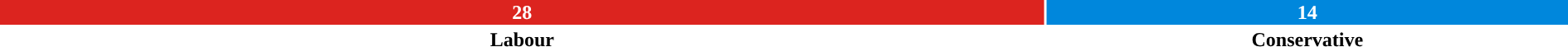<table style="width:100%; text-align:center;">
<tr style="color:white;">
<td style="background:#dc241f; width:66.7%"><strong>28</strong></td>
<td style="background:#0087dc; width:33.3%;"><strong>14</strong></td>
</tr>
<tr>
<td><span><strong>Labour</strong></span></td>
<td><span><strong>Conservative</strong></span></td>
</tr>
</table>
